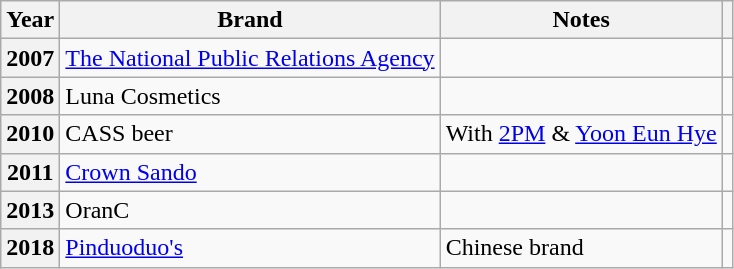<table class="wikitable plainrowheaders">
<tr>
<th scope="col">Year</th>
<th>Brand</th>
<th scope="col">Notes</th>
<th scope="col" class="unsortable"></th>
</tr>
<tr>
<th scope="row">2007</th>
<td><a href='#'>The National Public Relations Agency</a></td>
<td></td>
<td></td>
</tr>
<tr>
<th scope="row">2008</th>
<td>Luna Cosmetics</td>
<td></td>
<td></td>
</tr>
<tr>
<th scope="row">2010</th>
<td>CASS beer</td>
<td>With <a href='#'>2PM</a> & <a href='#'>Yoon Eun Hye</a></td>
<td></td>
</tr>
<tr>
<th scope="row">2011</th>
<td><a href='#'>Crown Sando</a></td>
<td></td>
<td></td>
</tr>
<tr>
<th scope="row">2013</th>
<td>OranC</td>
<td></td>
<td></td>
</tr>
<tr>
<th scope="row">2018</th>
<td><a href='#'>Pinduoduo's</a></td>
<td>Chinese brand</td>
<td></td>
</tr>
</table>
